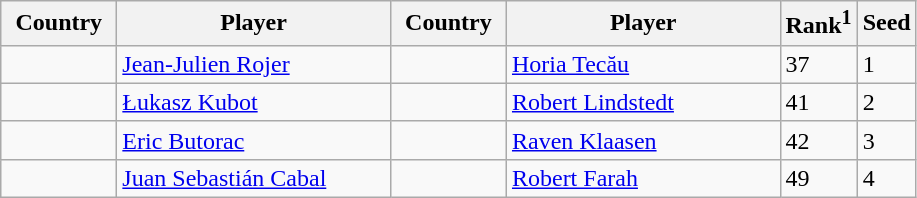<table class="sortable wikitable">
<tr>
<th width="70">Country</th>
<th width="175">Player</th>
<th width="70">Country</th>
<th width="175">Player</th>
<th>Rank<sup>1</sup></th>
<th>Seed</th>
</tr>
<tr>
<td></td>
<td><a href='#'>Jean-Julien Rojer</a></td>
<td></td>
<td><a href='#'>Horia Tecău</a></td>
<td>37</td>
<td>1</td>
</tr>
<tr>
<td></td>
<td><a href='#'>Łukasz Kubot</a></td>
<td></td>
<td><a href='#'>Robert Lindstedt</a></td>
<td>41</td>
<td>2</td>
</tr>
<tr>
<td></td>
<td><a href='#'>Eric Butorac</a></td>
<td></td>
<td><a href='#'>Raven Klaasen</a></td>
<td>42</td>
<td>3</td>
</tr>
<tr>
<td></td>
<td><a href='#'>Juan Sebastián Cabal</a></td>
<td></td>
<td><a href='#'>Robert Farah</a></td>
<td>49</td>
<td>4</td>
</tr>
</table>
